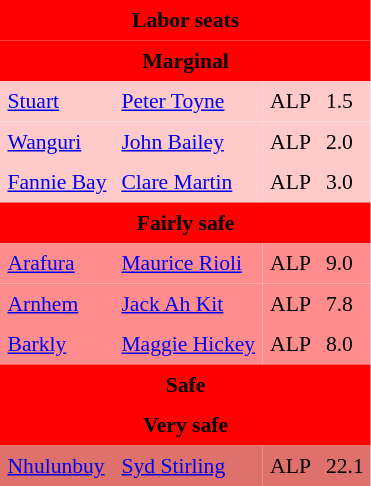<table class="toccolours" align="left" cellpadding="5" cellspacing="0" style="margin-right: .5em; margin-top: .4em; font-size: 90%; float:left">
<tr>
<td colspan="4"  style="text-align:center; background:red;"><span><strong>Labor seats</strong></span></td>
</tr>
<tr>
<td colspan="4"  style="text-align:center; background:red;"><span><strong>Marginal</strong></span></td>
</tr>
<tr>
<td style="text-align:left; background:#ffcaca;"><a href='#'>Stuart</a></td>
<td style="text-align:left; background:#ffcaca;"><a href='#'>Peter Toyne</a></td>
<td style="text-align:left; background:#ffcaca;">ALP</td>
<td style="text-align:left; background:#ffcaca;">1.5</td>
</tr>
<tr>
<td style="text-align:left; background:#ffcaca;"><a href='#'>Wanguri</a></td>
<td style="text-align:left; background:#ffcaca;"><a href='#'>John Bailey</a></td>
<td style="text-align:left; background:#ffcaca;">ALP</td>
<td style="text-align:left; background:#ffcaca;">2.0</td>
</tr>
<tr>
<td style="text-align:left; background:#ffcaca;"><a href='#'>Fannie Bay</a></td>
<td style="text-align:left; background:#ffcaca;"><a href='#'>Clare Martin</a></td>
<td style="text-align:left; background:#ffcaca;">ALP</td>
<td style="text-align:left; background:#ffcaca;">3.0</td>
</tr>
<tr>
<td colspan="4"  style="text-align:center; background:red;"><span><strong>Fairly safe</strong></span></td>
</tr>
<tr>
<td style="text-align:left; background:#ff8d8d;"><a href='#'>Arafura</a></td>
<td style="text-align:left; background:#ff8d8d;"><a href='#'>Maurice Rioli</a></td>
<td style="text-align:left; background:#ff8d8d;">ALP</td>
<td style="text-align:left; background:#ff8d8d;">9.0</td>
</tr>
<tr>
<td style="text-align:left; background:#ff8d8d;"><a href='#'>Arnhem</a></td>
<td style="text-align:left; background:#ff8d8d;"><a href='#'>Jack Ah Kit</a></td>
<td style="text-align:left; background:#ff8d8d;">ALP</td>
<td style="text-align:left; background:#ff8d8d;">7.8</td>
</tr>
<tr>
<td style="text-align:left; background:#ff8d8d;"><a href='#'>Barkly</a></td>
<td style="text-align:left; background:#ff8d8d;"><a href='#'>Maggie Hickey</a></td>
<td style="text-align:left; background:#ff8d8d;">ALP</td>
<td style="text-align:left; background:#ff8d8d;">8.0</td>
</tr>
<tr>
<td colspan="4"  style="text-align:center; background:red;"><span><strong>Safe</strong></span></td>
</tr>
<tr>
<td colspan="4"  style="text-align:center; background:red;"><span><strong>Very safe</strong></span></td>
</tr>
<tr>
<td style="text-align:left; background:#df716d;"><a href='#'>Nhulunbuy</a></td>
<td style="text-align:left; background:#df716d;"><a href='#'>Syd Stirling</a></td>
<td style="text-align:left; background:#df716d;">ALP</td>
<td style="text-align:left; background:#df716d;">22.1</td>
</tr>
</table>
